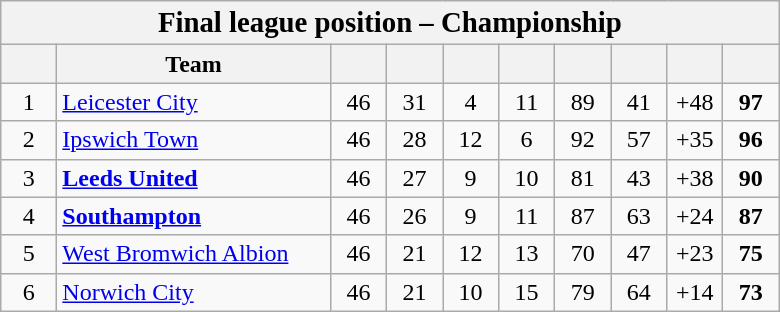<table class="wikitable" style="text-align:center">
<tr>
<th colspan="10"><big>Final league position – Championship</big></th>
</tr>
<tr>
<th width="30"></th>
<th width="175">Team</th>
<th width="30"></th>
<th width="30"></th>
<th width="30"></th>
<th width="30"></th>
<th width="30"></th>
<th width="30"></th>
<th width="30"></th>
<th width="30"></th>
</tr>
<tr>
<td>1</td>
<td align="left"><a href='#'>Leicester City</a></td>
<td>46</td>
<td>31</td>
<td>4</td>
<td>11</td>
<td>89</td>
<td>41</td>
<td>+48</td>
<td><strong>97</strong></td>
</tr>
<tr>
<td>2</td>
<td align="left"><a href='#'>Ipswich Town</a></td>
<td>46</td>
<td>28</td>
<td>12</td>
<td>6</td>
<td>92</td>
<td>57</td>
<td>+35</td>
<td><strong>96</strong></td>
</tr>
<tr>
<td>3</td>
<td align="left"><strong><a href='#'>Leeds United</a></strong></td>
<td>46</td>
<td>27</td>
<td>9</td>
<td>10</td>
<td>81</td>
<td>43</td>
<td>+38</td>
<td><strong>90</strong></td>
</tr>
<tr>
<td>4</td>
<td align="left"><strong><a href='#'>Southampton</a></strong></td>
<td>46</td>
<td>26</td>
<td>9</td>
<td>11</td>
<td>87</td>
<td>63</td>
<td>+24</td>
<td><strong>87</strong></td>
</tr>
<tr>
<td>5</td>
<td align="left"><a href='#'>West Bromwich Albion</a></td>
<td>46</td>
<td>21</td>
<td>12</td>
<td>13</td>
<td>70</td>
<td>47</td>
<td>+23</td>
<td><strong>75</strong></td>
</tr>
<tr>
<td>6</td>
<td align="left"><a href='#'>Norwich City</a></td>
<td>46</td>
<td>21</td>
<td>10</td>
<td>15</td>
<td>79</td>
<td>64</td>
<td>+14</td>
<td><strong>73</strong></td>
</tr>
</table>
